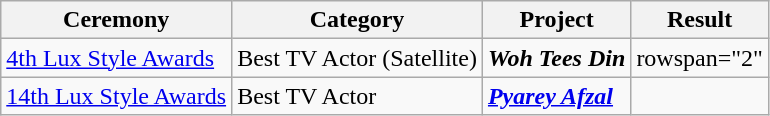<table class="wikitable style">
<tr>
<th>Ceremony</th>
<th>Category</th>
<th>Project</th>
<th>Result</th>
</tr>
<tr>
<td><a href='#'>4th Lux Style Awards</a></td>
<td>Best TV Actor (Satellite)</td>
<td><strong><em>Woh Tees Din</em></strong></td>
<td>rowspan="2" </td>
</tr>
<tr>
<td><a href='#'>14th Lux Style Awards</a></td>
<td>Best TV Actor</td>
<td><strong><em><a href='#'>Pyarey Afzal</a></em></strong></td>
</tr>
</table>
